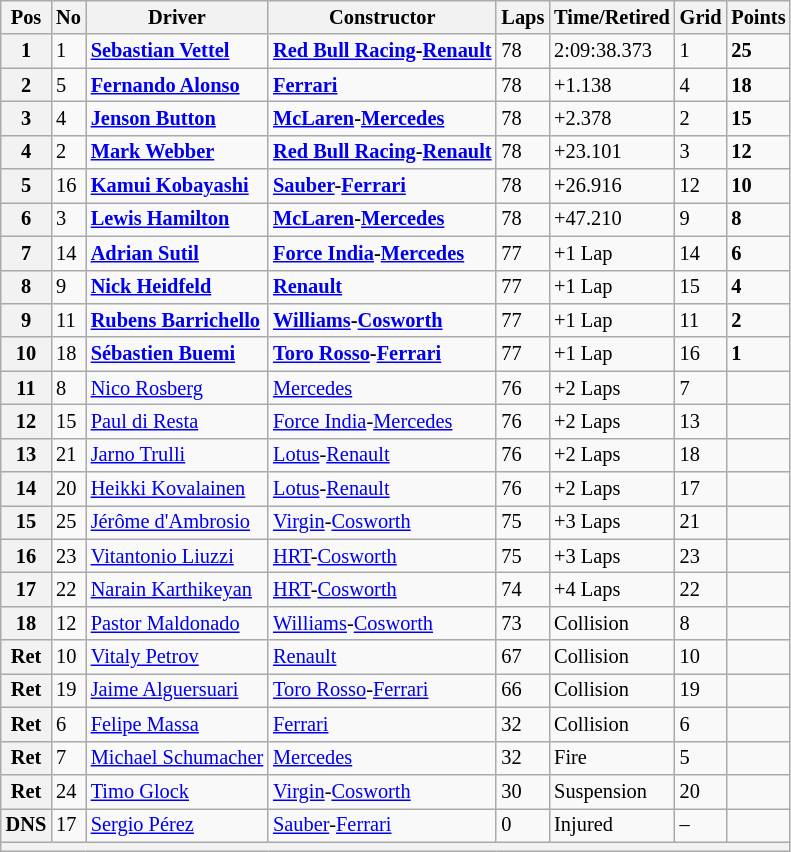<table class="wikitable" style="font-size: 85%">
<tr>
<th>Pos</th>
<th>No</th>
<th>Driver</th>
<th>Constructor</th>
<th>Laps</th>
<th>Time/Retired</th>
<th>Grid</th>
<th>Points</th>
</tr>
<tr>
<th>1</th>
<td>1</td>
<td> <strong><a href='#'>Sebastian Vettel</a></strong></td>
<td><strong><a href='#'>Red Bull Racing</a>-<a href='#'>Renault</a></strong></td>
<td>78</td>
<td>2:09:38.373</td>
<td>1</td>
<td><strong>25</strong></td>
</tr>
<tr>
<th>2</th>
<td>5</td>
<td> <strong><a href='#'>Fernando Alonso</a></strong></td>
<td><strong><a href='#'>Ferrari</a></strong></td>
<td>78</td>
<td>+1.138</td>
<td>4</td>
<td><strong>18</strong></td>
</tr>
<tr>
<th>3</th>
<td>4</td>
<td> <strong><a href='#'>Jenson Button</a></strong></td>
<td><strong><a href='#'>McLaren</a>-<a href='#'>Mercedes</a></strong></td>
<td>78</td>
<td>+2.378</td>
<td>2</td>
<td><strong>15</strong></td>
</tr>
<tr>
<th>4</th>
<td>2</td>
<td> <strong><a href='#'>Mark Webber</a></strong></td>
<td><strong><a href='#'>Red Bull Racing</a>-<a href='#'>Renault</a></strong></td>
<td>78</td>
<td>+23.101</td>
<td>3</td>
<td><strong>12</strong></td>
</tr>
<tr>
<th>5</th>
<td>16</td>
<td> <strong><a href='#'>Kamui Kobayashi</a></strong></td>
<td><strong><a href='#'>Sauber</a>-<a href='#'>Ferrari</a></strong></td>
<td>78</td>
<td>+26.916</td>
<td>12</td>
<td><strong>10</strong></td>
</tr>
<tr>
<th>6</th>
<td>3</td>
<td> <strong><a href='#'>Lewis Hamilton</a></strong></td>
<td><strong><a href='#'>McLaren</a>-<a href='#'>Mercedes</a></strong></td>
<td>78</td>
<td>+47.210</td>
<td>9</td>
<td><strong>8</strong></td>
</tr>
<tr>
<th>7</th>
<td>14</td>
<td> <strong><a href='#'>Adrian Sutil</a></strong></td>
<td><strong><a href='#'>Force India</a>-<a href='#'>Mercedes</a></strong></td>
<td>77</td>
<td>+1 Lap</td>
<td>14</td>
<td><strong>6</strong></td>
</tr>
<tr>
<th>8</th>
<td>9</td>
<td> <strong><a href='#'>Nick Heidfeld</a></strong></td>
<td><strong><a href='#'>Renault</a></strong></td>
<td>77</td>
<td>+1 Lap</td>
<td>15</td>
<td><strong>4</strong></td>
</tr>
<tr>
<th>9</th>
<td>11</td>
<td> <strong><a href='#'>Rubens Barrichello</a></strong></td>
<td><strong><a href='#'>Williams</a>-<a href='#'>Cosworth</a></strong></td>
<td>77</td>
<td>+1 Lap</td>
<td>11</td>
<td><strong>2</strong></td>
</tr>
<tr>
<th>10</th>
<td>18</td>
<td> <strong><a href='#'>Sébastien Buemi</a></strong></td>
<td><strong><a href='#'>Toro Rosso</a>-<a href='#'>Ferrari</a></strong></td>
<td>77</td>
<td>+1 Lap</td>
<td>16</td>
<td><strong>1</strong></td>
</tr>
<tr>
<th>11</th>
<td>8</td>
<td> <a href='#'>Nico Rosberg</a></td>
<td><a href='#'>Mercedes</a></td>
<td>76</td>
<td>+2 Laps</td>
<td>7</td>
<td></td>
</tr>
<tr>
<th>12</th>
<td>15</td>
<td> <a href='#'>Paul di Resta</a></td>
<td><a href='#'>Force India</a>-<a href='#'>Mercedes</a></td>
<td>76</td>
<td>+2 Laps</td>
<td>13</td>
<td></td>
</tr>
<tr>
<th>13</th>
<td>21</td>
<td> <a href='#'>Jarno Trulli</a></td>
<td><a href='#'>Lotus</a>-<a href='#'>Renault</a></td>
<td>76</td>
<td>+2 Laps</td>
<td>18</td>
<td></td>
</tr>
<tr>
<th>14</th>
<td>20</td>
<td> <a href='#'>Heikki Kovalainen</a></td>
<td><a href='#'>Lotus</a>-<a href='#'>Renault</a></td>
<td>76</td>
<td>+2 Laps</td>
<td>17</td>
<td></td>
</tr>
<tr>
<th>15</th>
<td>25</td>
<td> <a href='#'>Jérôme d'Ambrosio</a></td>
<td><a href='#'>Virgin</a>-<a href='#'>Cosworth</a></td>
<td>75</td>
<td>+3 Laps</td>
<td>21</td>
<td></td>
</tr>
<tr>
<th>16</th>
<td>23</td>
<td> <a href='#'>Vitantonio Liuzzi</a></td>
<td><a href='#'>HRT</a>-<a href='#'>Cosworth</a></td>
<td>75</td>
<td>+3 Laps</td>
<td>23</td>
<td></td>
</tr>
<tr>
<th>17</th>
<td>22</td>
<td> <a href='#'>Narain Karthikeyan</a></td>
<td><a href='#'>HRT</a>-<a href='#'>Cosworth</a></td>
<td>74</td>
<td>+4 Laps</td>
<td>22</td>
<td></td>
</tr>
<tr>
<th>18</th>
<td>12</td>
<td> <a href='#'>Pastor Maldonado</a></td>
<td><a href='#'>Williams</a>-<a href='#'>Cosworth</a></td>
<td>73</td>
<td>Collision</td>
<td>8</td>
<td></td>
</tr>
<tr>
<th>Ret</th>
<td>10</td>
<td> <a href='#'>Vitaly Petrov</a></td>
<td><a href='#'>Renault</a></td>
<td>67</td>
<td>Collision</td>
<td>10</td>
<td></td>
</tr>
<tr>
<th>Ret</th>
<td>19</td>
<td> <a href='#'>Jaime Alguersuari</a></td>
<td><a href='#'>Toro Rosso</a>-<a href='#'>Ferrari</a></td>
<td>66</td>
<td>Collision</td>
<td>19</td>
<td></td>
</tr>
<tr>
<th>Ret</th>
<td>6</td>
<td> <a href='#'>Felipe Massa</a></td>
<td><a href='#'>Ferrari</a></td>
<td>32</td>
<td>Collision</td>
<td>6</td>
<td></td>
</tr>
<tr>
<th>Ret</th>
<td>7</td>
<td> <a href='#'>Michael Schumacher</a></td>
<td><a href='#'>Mercedes</a></td>
<td>32</td>
<td>Fire</td>
<td>5</td>
<td></td>
</tr>
<tr>
<th>Ret</th>
<td>24</td>
<td> <a href='#'>Timo Glock</a></td>
<td><a href='#'>Virgin</a>-<a href='#'>Cosworth</a></td>
<td>30</td>
<td>Suspension</td>
<td>20</td>
<td></td>
</tr>
<tr>
<th>DNS</th>
<td>17</td>
<td> <a href='#'>Sergio Pérez</a></td>
<td><a href='#'>Sauber</a>-<a href='#'>Ferrari</a></td>
<td>0</td>
<td>Injured</td>
<td>–</td>
<td></td>
</tr>
<tr>
<th colspan="8"></th>
</tr>
</table>
